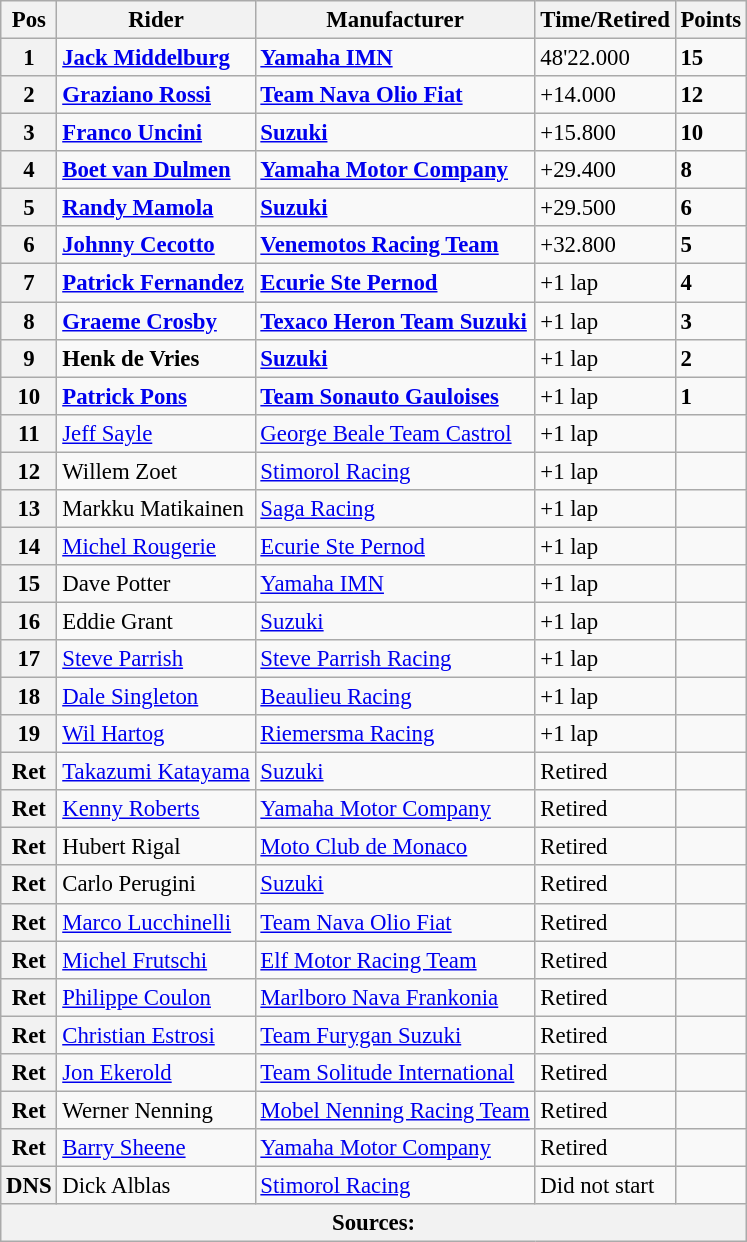<table class="wikitable" style="font-size: 95%;">
<tr>
<th>Pos</th>
<th>Rider</th>
<th>Manufacturer</th>
<th>Time/Retired</th>
<th>Points</th>
</tr>
<tr>
<th>1</th>
<td> <strong><a href='#'>Jack Middelburg</a></strong></td>
<td><strong><a href='#'>Yamaha IMN</a></strong></td>
<td>48'22.000</td>
<td><strong>15</strong></td>
</tr>
<tr>
<th>2</th>
<td> <strong><a href='#'>Graziano Rossi</a></strong></td>
<td><strong><a href='#'>Team Nava Olio Fiat</a></strong></td>
<td>+14.000</td>
<td><strong>12</strong></td>
</tr>
<tr>
<th>3</th>
<td> <strong><a href='#'>Franco Uncini</a></strong></td>
<td><strong><a href='#'>Suzuki</a></strong></td>
<td>+15.800</td>
<td><strong>10</strong></td>
</tr>
<tr>
<th>4</th>
<td> <strong><a href='#'>Boet van Dulmen</a></strong></td>
<td><strong><a href='#'>Yamaha Motor Company</a></strong></td>
<td>+29.400</td>
<td><strong>8</strong></td>
</tr>
<tr>
<th>5</th>
<td> <strong><a href='#'>Randy Mamola</a></strong></td>
<td><strong><a href='#'>Suzuki</a></strong></td>
<td>+29.500</td>
<td><strong>6</strong></td>
</tr>
<tr>
<th>6</th>
<td> <strong><a href='#'>Johnny Cecotto</a></strong></td>
<td><strong><a href='#'>Venemotos Racing Team</a></strong></td>
<td>+32.800</td>
<td><strong>5</strong></td>
</tr>
<tr>
<th>7</th>
<td> <strong><a href='#'>Patrick Fernandez</a></strong></td>
<td><strong><a href='#'>Ecurie Ste Pernod</a></strong></td>
<td>+1 lap</td>
<td><strong>4</strong></td>
</tr>
<tr>
<th>8</th>
<td> <strong><a href='#'>Graeme Crosby</a></strong></td>
<td><strong><a href='#'>Texaco Heron Team Suzuki</a></strong></td>
<td>+1 lap</td>
<td><strong>3</strong></td>
</tr>
<tr>
<th>9</th>
<td> <strong>Henk de Vries</strong></td>
<td><strong><a href='#'>Suzuki</a></strong></td>
<td>+1 lap</td>
<td><strong>2</strong></td>
</tr>
<tr>
<th>10</th>
<td> <strong><a href='#'>Patrick Pons</a></strong></td>
<td><strong><a href='#'>Team Sonauto Gauloises</a></strong></td>
<td>+1 lap</td>
<td><strong>1</strong></td>
</tr>
<tr>
<th>11</th>
<td> <a href='#'>Jeff Sayle</a></td>
<td><a href='#'>George Beale Team Castrol</a></td>
<td>+1 lap</td>
<td></td>
</tr>
<tr>
<th>12</th>
<td> Willem Zoet</td>
<td><a href='#'>Stimorol Racing</a></td>
<td>+1 lap</td>
<td></td>
</tr>
<tr>
<th>13</th>
<td> Markku Matikainen</td>
<td><a href='#'>Saga Racing</a></td>
<td>+1 lap</td>
<td></td>
</tr>
<tr>
<th>14</th>
<td> <a href='#'>Michel Rougerie</a></td>
<td><a href='#'>Ecurie Ste Pernod</a></td>
<td>+1 lap</td>
<td></td>
</tr>
<tr>
<th>15</th>
<td> Dave Potter</td>
<td><a href='#'>Yamaha IMN</a></td>
<td>+1 lap</td>
<td></td>
</tr>
<tr>
<th>16</th>
<td> Eddie Grant</td>
<td><a href='#'>Suzuki</a></td>
<td>+1 lap</td>
<td></td>
</tr>
<tr>
<th>17</th>
<td> <a href='#'>Steve Parrish</a></td>
<td><a href='#'>Steve Parrish Racing</a></td>
<td>+1 lap</td>
<td></td>
</tr>
<tr>
<th>18</th>
<td> <a href='#'>Dale Singleton</a></td>
<td><a href='#'>Beaulieu Racing</a></td>
<td>+1 lap</td>
<td></td>
</tr>
<tr>
<th>19</th>
<td> <a href='#'>Wil Hartog</a></td>
<td><a href='#'>Riemersma Racing</a></td>
<td>+1 lap</td>
<td></td>
</tr>
<tr>
<th>Ret</th>
<td> <a href='#'>Takazumi Katayama</a></td>
<td><a href='#'>Suzuki</a></td>
<td>Retired</td>
<td></td>
</tr>
<tr>
<th>Ret</th>
<td> <a href='#'>Kenny Roberts</a></td>
<td><a href='#'>Yamaha Motor Company</a></td>
<td>Retired</td>
<td></td>
</tr>
<tr>
<th>Ret</th>
<td> Hubert Rigal</td>
<td><a href='#'>Moto Club de Monaco</a></td>
<td>Retired</td>
<td></td>
</tr>
<tr>
<th>Ret</th>
<td> Carlo Perugini</td>
<td><a href='#'>Suzuki</a></td>
<td>Retired</td>
<td></td>
</tr>
<tr>
<th>Ret</th>
<td> <a href='#'>Marco Lucchinelli</a></td>
<td><a href='#'>Team Nava Olio Fiat</a></td>
<td>Retired</td>
<td></td>
</tr>
<tr>
<th>Ret</th>
<td> <a href='#'>Michel Frutschi</a></td>
<td><a href='#'>Elf Motor Racing Team</a></td>
<td>Retired</td>
<td></td>
</tr>
<tr>
<th>Ret</th>
<td> <a href='#'>Philippe Coulon</a></td>
<td><a href='#'>Marlboro Nava Frankonia</a></td>
<td>Retired</td>
<td></td>
</tr>
<tr>
<th>Ret</th>
<td> <a href='#'>Christian Estrosi</a></td>
<td><a href='#'>Team Furygan Suzuki</a></td>
<td>Retired</td>
<td></td>
</tr>
<tr>
<th>Ret</th>
<td> <a href='#'>Jon Ekerold</a></td>
<td><a href='#'>Team Solitude International</a></td>
<td>Retired</td>
<td></td>
</tr>
<tr>
<th>Ret</th>
<td> Werner Nenning</td>
<td><a href='#'>Mobel Nenning Racing Team</a></td>
<td>Retired</td>
<td></td>
</tr>
<tr>
<th>Ret</th>
<td> <a href='#'>Barry Sheene</a></td>
<td><a href='#'>Yamaha Motor Company</a></td>
<td>Retired</td>
<td></td>
</tr>
<tr>
<th>DNS</th>
<td> Dick Alblas</td>
<td><a href='#'>Stimorol Racing</a></td>
<td>Did not start</td>
<td></td>
</tr>
<tr>
<th colspan=8>Sources:</th>
</tr>
</table>
